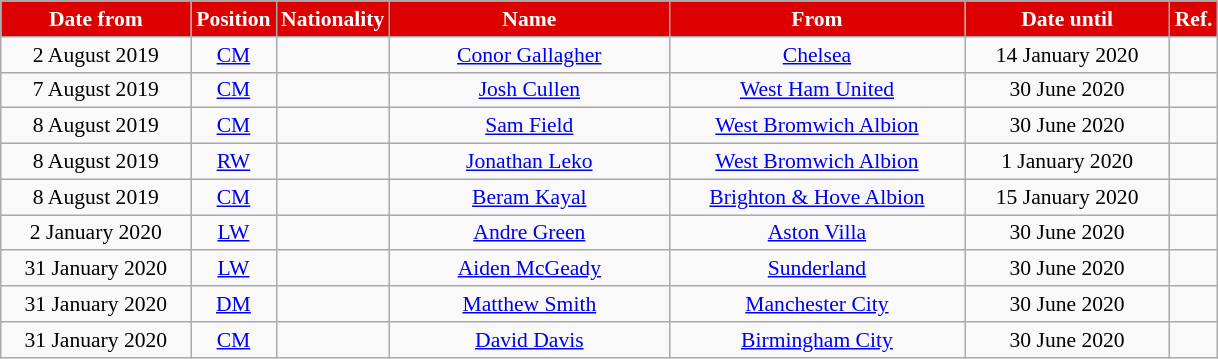<table class="wikitable"  style="text-align:center; font-size:90%; ">
<tr>
<th style="background:#DD0000; color:white; width:120px;">Date from</th>
<th style="background:#DD0000; color:white; width:50px;">Position</th>
<th style="background:#DD0000; color:white; width:50px;">Nationality</th>
<th style="background:#DD0000; color:white; width:180px;">Name</th>
<th style="background:#DD0000; color:white; width:190px;">From</th>
<th style="background:#DD0000; color:white; width:130px;">Date until</th>
<th style="background:#DD0000; color:white; width:25px;">Ref.</th>
</tr>
<tr>
<td>2 August 2019</td>
<td><a href='#'>CM</a></td>
<td></td>
<td><a href='#'>Conor Gallagher</a></td>
<td> <a href='#'>Chelsea</a></td>
<td>14 January 2020</td>
<td></td>
</tr>
<tr>
<td>7 August 2019</td>
<td><a href='#'>CM</a></td>
<td></td>
<td><a href='#'>Josh Cullen</a></td>
<td> <a href='#'>West Ham United</a></td>
<td>30 June 2020</td>
<td></td>
</tr>
<tr>
<td>8 August 2019</td>
<td><a href='#'>CM</a></td>
<td></td>
<td><a href='#'>Sam Field</a></td>
<td> <a href='#'>West Bromwich Albion</a></td>
<td>30 June 2020</td>
<td></td>
</tr>
<tr>
<td>8 August 2019</td>
<td><a href='#'>RW</a></td>
<td></td>
<td><a href='#'>Jonathan Leko</a></td>
<td> <a href='#'>West Bromwich Albion</a></td>
<td>1 January 2020</td>
<td></td>
</tr>
<tr>
<td>8 August 2019</td>
<td><a href='#'>CM</a></td>
<td></td>
<td><a href='#'>Beram Kayal</a></td>
<td> <a href='#'>Brighton & Hove Albion</a></td>
<td>15 January 2020</td>
<td></td>
</tr>
<tr>
<td>2 January 2020</td>
<td><a href='#'>LW</a></td>
<td></td>
<td><a href='#'>Andre Green</a></td>
<td> <a href='#'>Aston Villa</a></td>
<td>30 June 2020</td>
<td></td>
</tr>
<tr>
<td>31 January 2020</td>
<td><a href='#'>LW</a></td>
<td></td>
<td><a href='#'>Aiden McGeady</a></td>
<td> <a href='#'>Sunderland</a></td>
<td>30 June 2020</td>
<td></td>
</tr>
<tr>
<td>31 January 2020</td>
<td><a href='#'>DM</a></td>
<td></td>
<td><a href='#'>Matthew Smith</a></td>
<td> <a href='#'>Manchester City</a></td>
<td>30 June 2020</td>
<td></td>
</tr>
<tr>
<td>31 January 2020</td>
<td><a href='#'>CM</a></td>
<td></td>
<td><a href='#'>David Davis</a></td>
<td> <a href='#'>Birmingham City</a></td>
<td>30 June 2020</td>
<td></td>
</tr>
</table>
